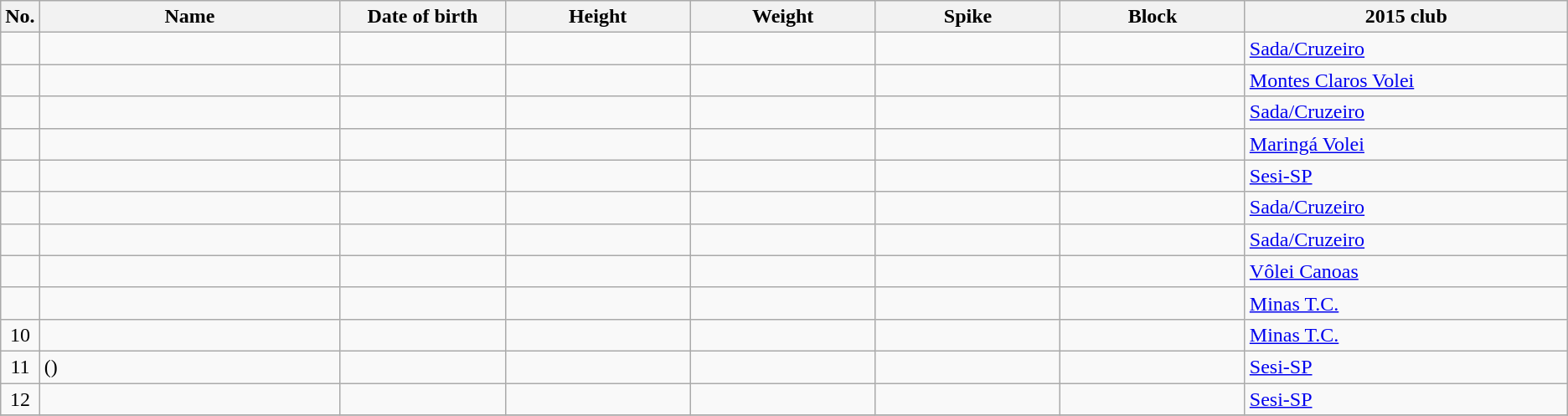<table class="wikitable sortable" style="font-size:100%; text-align:center;">
<tr>
<th>No.</th>
<th style="width:15em">Name</th>
<th style="width:8em">Date of birth</th>
<th style="width:9em">Height</th>
<th style="width:9em">Weight</th>
<th style="width:9em">Spike</th>
<th style="width:9em">Block</th>
<th style="width:16em">2015 club</th>
</tr>
<tr>
<td></td>
<td align=left></td>
<td align=right></td>
<td></td>
<td></td>
<td></td>
<td></td>
<td align=left> <a href='#'>Sada/Cruzeiro</a></td>
</tr>
<tr>
<td></td>
<td align=left></td>
<td align=right></td>
<td></td>
<td></td>
<td></td>
<td></td>
<td align=left> <a href='#'>Montes Claros Volei</a></td>
</tr>
<tr>
<td></td>
<td align=left></td>
<td align=right></td>
<td></td>
<td></td>
<td></td>
<td></td>
<td align=left> <a href='#'>Sada/Cruzeiro</a></td>
</tr>
<tr>
<td></td>
<td align=left></td>
<td align=right></td>
<td></td>
<td></td>
<td></td>
<td></td>
<td align=left> <a href='#'>Maringá Volei</a></td>
</tr>
<tr>
<td></td>
<td align=left></td>
<td align=right></td>
<td></td>
<td></td>
<td></td>
<td></td>
<td align=left> <a href='#'>Sesi-SP</a></td>
</tr>
<tr>
<td></td>
<td align=left></td>
<td align=right></td>
<td></td>
<td></td>
<td></td>
<td></td>
<td align=left> <a href='#'>Sada/Cruzeiro</a></td>
</tr>
<tr>
<td></td>
<td align=left></td>
<td align=right></td>
<td></td>
<td></td>
<td></td>
<td></td>
<td align=left> <a href='#'>Sada/Cruzeiro</a></td>
</tr>
<tr>
<td></td>
<td align=left></td>
<td align=right></td>
<td></td>
<td></td>
<td></td>
<td></td>
<td align=left> <a href='#'>Vôlei Canoas</a></td>
</tr>
<tr>
<td></td>
<td align=left></td>
<td align=right></td>
<td></td>
<td></td>
<td></td>
<td></td>
<td align=left> <a href='#'>Minas T.C.</a></td>
</tr>
<tr>
<td>10</td>
<td align=left></td>
<td align=right></td>
<td></td>
<td></td>
<td></td>
<td></td>
<td align=left> <a href='#'>Minas T.C.</a></td>
</tr>
<tr>
<td>11</td>
<td align=left> ()</td>
<td align=right></td>
<td></td>
<td></td>
<td></td>
<td></td>
<td align=left> <a href='#'>Sesi-SP</a></td>
</tr>
<tr>
<td>12</td>
<td align=left></td>
<td align=right></td>
<td></td>
<td></td>
<td></td>
<td></td>
<td align=left> <a href='#'>Sesi-SP</a></td>
</tr>
<tr>
</tr>
</table>
